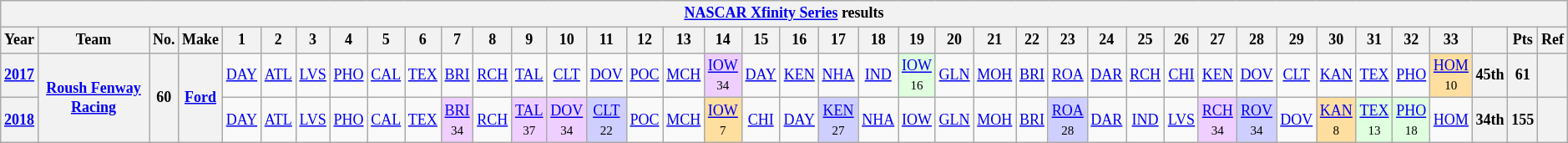<table class="wikitable" style="text-align:center; font-size:75%">
<tr>
<th colspan=40><a href='#'>NASCAR Xfinity Series</a> results</th>
</tr>
<tr>
<th>Year</th>
<th>Team</th>
<th>No.</th>
<th>Make</th>
<th>1</th>
<th>2</th>
<th>3</th>
<th>4</th>
<th>5</th>
<th>6</th>
<th>7</th>
<th>8</th>
<th>9</th>
<th>10</th>
<th>11</th>
<th>12</th>
<th>13</th>
<th>14</th>
<th>15</th>
<th>16</th>
<th>17</th>
<th>18</th>
<th>19</th>
<th>20</th>
<th>21</th>
<th>22</th>
<th>23</th>
<th>24</th>
<th>25</th>
<th>26</th>
<th>27</th>
<th>28</th>
<th>29</th>
<th>30</th>
<th>31</th>
<th>32</th>
<th>33</th>
<th></th>
<th>Pts</th>
<th>Ref</th>
</tr>
<tr>
<th><a href='#'>2017</a></th>
<th rowspan=2><a href='#'>Roush Fenway Racing</a></th>
<th rowspan=2>60</th>
<th rowspan=2><a href='#'>Ford</a></th>
<td><a href='#'>DAY</a></td>
<td><a href='#'>ATL</a></td>
<td><a href='#'>LVS</a></td>
<td><a href='#'>PHO</a></td>
<td><a href='#'>CAL</a></td>
<td><a href='#'>TEX</a></td>
<td><a href='#'>BRI</a></td>
<td><a href='#'>RCH</a></td>
<td><a href='#'>TAL</a></td>
<td><a href='#'>CLT</a></td>
<td><a href='#'>DOV</a></td>
<td><a href='#'>POC</a></td>
<td><a href='#'>MCH</a></td>
<td style="background:#EFCFFF;"><a href='#'>IOW</a><br><small>34</small></td>
<td><a href='#'>DAY</a></td>
<td><a href='#'>KEN</a></td>
<td><a href='#'>NHA</a></td>
<td><a href='#'>IND</a></td>
<td style="background:#DFFFDF;"><a href='#'>IOW</a><br><small>16</small></td>
<td><a href='#'>GLN</a></td>
<td><a href='#'>MOH</a></td>
<td><a href='#'>BRI</a></td>
<td><a href='#'>ROA</a></td>
<td><a href='#'>DAR</a></td>
<td><a href='#'>RCH</a></td>
<td><a href='#'>CHI</a></td>
<td><a href='#'>KEN</a></td>
<td><a href='#'>DOV</a></td>
<td><a href='#'>CLT</a></td>
<td><a href='#'>KAN</a></td>
<td><a href='#'>TEX</a></td>
<td><a href='#'>PHO</a></td>
<td style="background:#FFDF9F;"><a href='#'>HOM</a><br><small>10</small></td>
<th>45th</th>
<th>61</th>
<th></th>
</tr>
<tr>
<th><a href='#'>2018</a></th>
<td><a href='#'>DAY</a></td>
<td><a href='#'>ATL</a></td>
<td><a href='#'>LVS</a></td>
<td><a href='#'>PHO</a></td>
<td><a href='#'>CAL</a></td>
<td><a href='#'>TEX</a></td>
<td style="background:#EFCFFF;"><a href='#'>BRI</a><br><small>34</small></td>
<td><a href='#'>RCH</a></td>
<td style="background:#EFCFFF;"><a href='#'>TAL</a><br><small>37</small></td>
<td style="background:#EFCFFF;"><a href='#'>DOV</a><br><small>34</small></td>
<td style="background:#CFCFFF;"><a href='#'>CLT</a><br><small>22</small></td>
<td><a href='#'>POC</a></td>
<td><a href='#'>MCH</a></td>
<td style="background:#FFDF9F;"><a href='#'>IOW</a><br><small>7</small></td>
<td><a href='#'>CHI</a></td>
<td><a href='#'>DAY</a></td>
<td style="background:#CFCFFF;"><a href='#'>KEN</a><br><small>27</small></td>
<td><a href='#'>NHA</a></td>
<td><a href='#'>IOW</a></td>
<td><a href='#'>GLN</a></td>
<td><a href='#'>MOH</a></td>
<td><a href='#'>BRI</a></td>
<td style="background:#CFCFFF;"><a href='#'>ROA</a><br><small>28</small></td>
<td><a href='#'>DAR</a></td>
<td><a href='#'>IND</a></td>
<td><a href='#'>LVS</a></td>
<td style="background:#EFCFFF;"><a href='#'>RCH</a><br><small>34</small></td>
<td style="background:#CFCFFF;"><a href='#'>ROV</a><br><small>34</small></td>
<td><a href='#'>DOV</a></td>
<td style="background:#FFDF9F;"><a href='#'>KAN</a><br><small>8</small></td>
<td style="background:#DFFFDF;"><a href='#'>TEX</a><br><small>13</small></td>
<td style="background:#DFFFDF;"><a href='#'>PHO</a><br><small>18</small></td>
<td><a href='#'>HOM</a></td>
<th>34th</th>
<th>155</th>
<th></th>
</tr>
</table>
